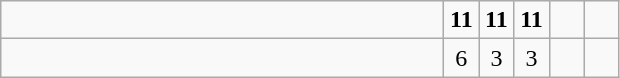<table class="wikitable">
<tr>
<td style="width:18em"><strong></strong></td>
<td align=center style="width:1em"><strong>11</strong></td>
<td align=center style="width:1em"><strong>11</strong></td>
<td align=center style="width:1em"><strong>11</strong></td>
<td align=center style="width:1em"></td>
<td align=center style="width:1em"></td>
</tr>
<tr>
<td style="width:18em"></td>
<td align=center style="width:1em">6</td>
<td align=center style="width:1em">3</td>
<td align=center style="width:1em">3</td>
<td align=center style="width:1em"></td>
<td align=center style="width:1em"></td>
</tr>
</table>
